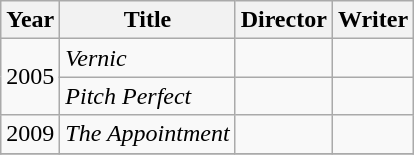<table class="wikitable">
<tr>
<th scope="col">Year</th>
<th scope="col">Title</th>
<th scope="col">Director</th>
<th scope="col">Writer</th>
</tr>
<tr>
<td rowspan=2>2005</td>
<td scope="row"><em>Vernic</em></td>
<td></td>
<td></td>
</tr>
<tr>
<td scope="row"><em>Pitch Perfect</em></td>
<td></td>
<td></td>
</tr>
<tr>
<td>2009</td>
<td scope="row"><em>The Appointment</em></td>
<td></td>
<td></td>
</tr>
<tr>
</tr>
</table>
